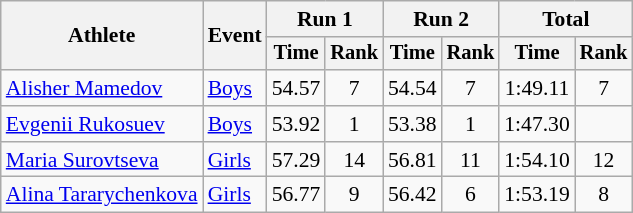<table class="wikitable" style="font-size:90%">
<tr>
<th rowspan=2>Athlete</th>
<th rowspan=2>Event</th>
<th colspan=2>Run 1</th>
<th colspan=2>Run 2</th>
<th colspan=2>Total</th>
</tr>
<tr style="font-size:95%">
<th>Time</th>
<th>Rank</th>
<th>Time</th>
<th>Rank</th>
<th>Time</th>
<th>Rank</th>
</tr>
<tr align=center>
<td align=left><a href='#'>Alisher Mamedov</a></td>
<td align=left><a href='#'>Boys</a></td>
<td>54.57</td>
<td>7</td>
<td>54.54</td>
<td>7</td>
<td>1:49.11</td>
<td>7</td>
</tr>
<tr align=center>
<td align=left><a href='#'>Evgenii Rukosuev</a></td>
<td align=left><a href='#'>Boys</a></td>
<td>53.92</td>
<td>1</td>
<td>53.38</td>
<td>1</td>
<td>1:47.30</td>
<td></td>
</tr>
<tr align=center>
<td align=left><a href='#'>Maria Surovtseva</a></td>
<td align=left><a href='#'>Girls</a></td>
<td>57.29</td>
<td>14</td>
<td>56.81</td>
<td>11</td>
<td>1:54.10</td>
<td>12</td>
</tr>
<tr align=center>
<td align=left><a href='#'>Alina Tararychenkova</a></td>
<td align=left><a href='#'>Girls</a></td>
<td>56.77</td>
<td>9</td>
<td>56.42</td>
<td>6</td>
<td>1:53.19</td>
<td>8</td>
</tr>
</table>
